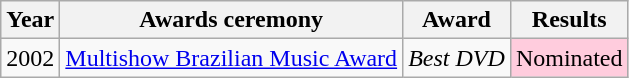<table class="wikitable">
<tr>
<th>Year</th>
<th>Awards ceremony</th>
<th>Award</th>
<th>Results</th>
</tr>
<tr>
<td>2002</td>
<td><a href='#'>Multishow Brazilian Music Award</a></td>
<td rowspan="3"><em>Best DVD</em></td>
<td style="background:#FFCCDD; color:black; vertical-align:middle; text-align:center;" class="no table-no2">Nominated</td>
</tr>
</table>
